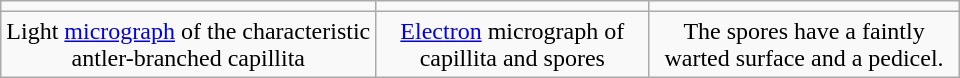<table class="wikitable" style="width:640px; margin: 1em auto; text-align: center;">
<tr>
<td></td>
<td></td>
<td></td>
</tr>
<tr>
<td>Light <a href='#'>micrograph</a> of the characteristic antler-branched capillita</td>
<td><a href='#'>Electron</a> micrograph of capillita and spores</td>
<td>The spores have a faintly warted surface and a pedicel.</td>
</tr>
</table>
